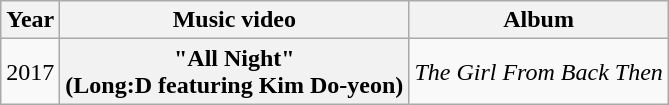<table class="wikitable plainrowheaders" style="text-align:center; table-layout:fixed; margin-right:0">
<tr>
<th>Year</th>
<th>Music video</th>
<th>Album</th>
</tr>
<tr>
<td>2017</td>
<th scope="row">"All Night"<br>(Long:D featuring Kim Do-yeon)</th>
<td><em>The Girl From Back Then</em></td>
</tr>
</table>
